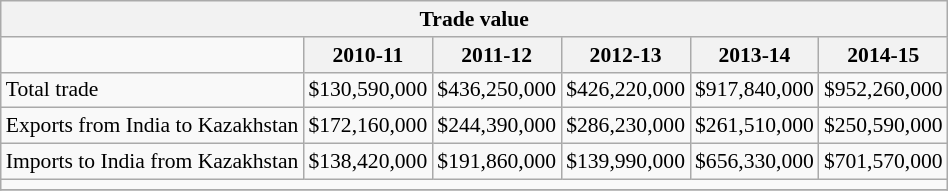<table class="wikitable" style="font-size: 90%">
<tr>
<th colspan="10">Trade value</th>
</tr>
<tr>
<td></td>
<th>2010-11</th>
<th>2011-12</th>
<th>2012-13</th>
<th>2013-14</th>
<th>2014-15</th>
</tr>
<tr>
<td>Total trade</td>
<td>$130,590,000</td>
<td>$436,250,000</td>
<td>$426,220,000</td>
<td>$917,840,000</td>
<td>$952,260,000</td>
</tr>
<tr>
<td>Exports from India to Kazakhstan</td>
<td>$172,160,000</td>
<td>$244,390,000</td>
<td>$286,230,000</td>
<td>$261,510,000</td>
<td>$250,590,000</td>
</tr>
<tr>
<td>Imports to India from Kazakhstan</td>
<td>$138,420,000</td>
<td>$191,860,000</td>
<td>$139,990,000</td>
<td>$656,330,000</td>
<td>$701,570,000</td>
</tr>
<tr>
<td colspan="10"></td>
</tr>
<tr>
</tr>
</table>
